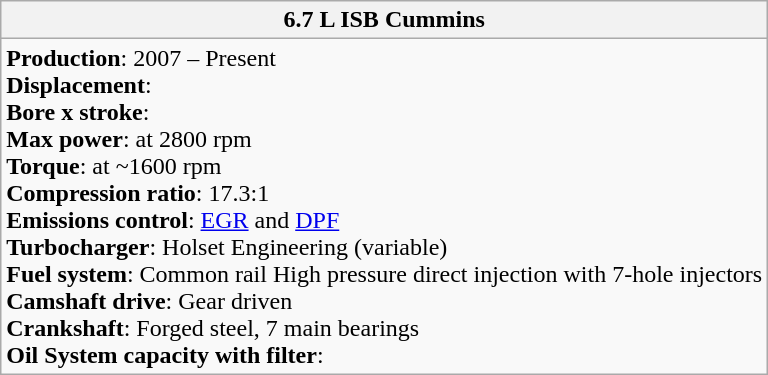<table class="wikitable">
<tr>
<th><strong>6.7 L ISB Cummins </strong></th>
</tr>
<tr>
<td><strong>Production</strong>: 2007 – Present<br><strong>Displacement</strong>: <br><strong>Bore x stroke</strong>: <br><strong>Max power</strong>:  at 2800 rpm<br><strong>Torque</strong>:  at ~1600 rpm<br><strong>Compression ratio</strong>: 17.3:1<br><strong>Emissions control</strong>: <a href='#'>EGR</a> and <a href='#'>DPF</a><br><strong>Turbocharger</strong>: Holset Engineering (variable)<br><strong>Fuel system</strong>: Common rail High pressure direct injection with 7-hole injectors<br><strong>Camshaft drive</strong>: Gear driven <br><strong>Crankshaft</strong>: Forged steel, 7 main bearings<br><strong>Oil System capacity with filter</strong>: </td>
</tr>
</table>
